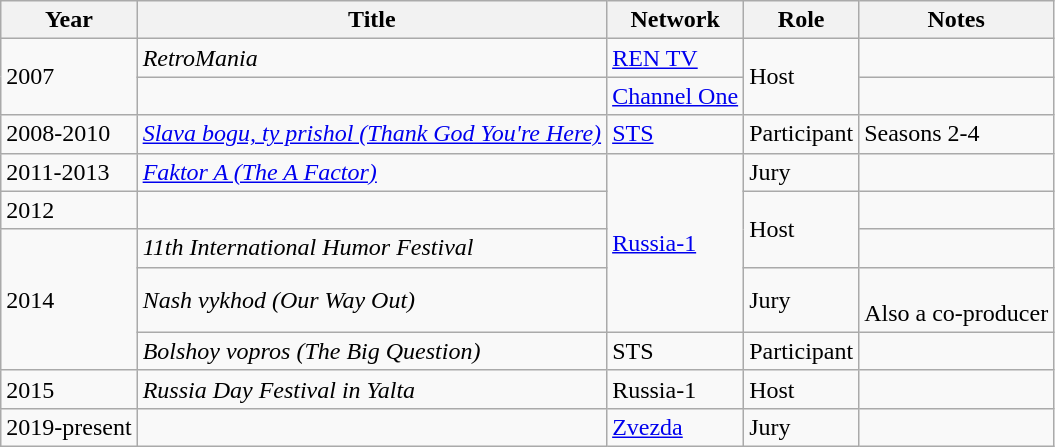<table class="wikitable">
<tr>
<th>Year</th>
<th>Title</th>
<th>Network</th>
<th>Role</th>
<th>Notes</th>
</tr>
<tr>
<td Rowspan="2">2007</td>
<td><em>RetroMania</em></td>
<td><a href='#'>REN TV</a></td>
<td Rowspan="2">Host</td>
<td></td>
</tr>
<tr>
<td><em></em></td>
<td><a href='#'>Channel One</a></td>
<td></td>
</tr>
<tr>
<td>2008-2010</td>
<td><em><a href='#'>Slava bogu, ty prishol (Thank God You're Here)</a></em></td>
<td><a href='#'>STS</a></td>
<td>Participant</td>
<td>Seasons 2-4</td>
</tr>
<tr>
<td>2011-2013</td>
<td><em><a href='#'>Faktor A (The A Factor)</a></em></td>
<td rowspan="4"><a href='#'>Russia-1</a></td>
<td>Jury</td>
<td></td>
</tr>
<tr>
<td>2012</td>
<td><em></em></td>
<td rowspan="2">Host</td>
<td></td>
</tr>
<tr>
<td Rowspan="3">2014</td>
<td><em>11th International Humor Festival</em></td>
<td></td>
</tr>
<tr>
<td><em>Nash vykhod (Our Way Out)</em></td>
<td>Jury</td>
<td><br>Also a co-producer</td>
</tr>
<tr>
<td><em>Bolshoy vopros (The Big Question)</em></td>
<td>STS</td>
<td>Participant</td>
<td></td>
</tr>
<tr>
<td>2015</td>
<td><em>Russia Day Festival in Yalta</em></td>
<td>Russia-1</td>
<td>Host</td>
<td></td>
</tr>
<tr>
<td>2019-present</td>
<td><em></em></td>
<td><a href='#'>Zvezda</a></td>
<td>Jury</td>
<td></td>
</tr>
</table>
